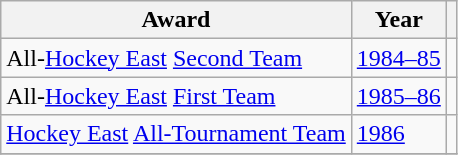<table class="wikitable">
<tr>
<th>Award</th>
<th>Year</th>
<th></th>
</tr>
<tr>
<td>All-<a href='#'>Hockey East</a> <a href='#'>Second Team</a></td>
<td><a href='#'>1984–85</a></td>
<td></td>
</tr>
<tr>
<td>All-<a href='#'>Hockey East</a> <a href='#'>First Team</a></td>
<td><a href='#'>1985–86</a></td>
<td></td>
</tr>
<tr>
<td><a href='#'>Hockey East</a> <a href='#'>All-Tournament Team</a></td>
<td><a href='#'>1986</a></td>
<td></td>
</tr>
<tr>
</tr>
</table>
